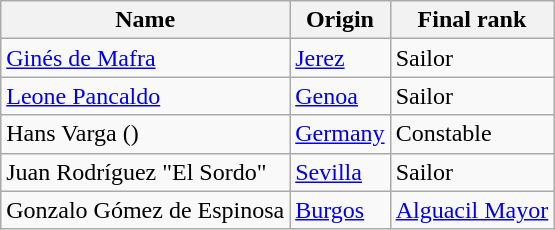<table class="wikitable">
<tr>
<th>Name</th>
<th>Origin</th>
<th>Final rank</th>
</tr>
<tr>
<td><a href='#'>Ginés de Mafra</a></td>
<td><a href='#'>Jerez</a></td>
<td>Sailor</td>
</tr>
<tr>
<td><a href='#'>Leone Pancaldo</a></td>
<td><a href='#'>Genoa</a></td>
<td>Sailor</td>
</tr>
<tr>
<td>Hans Varga ()</td>
<td><a href='#'>Germany</a></td>
<td>Constable</td>
</tr>
<tr>
<td>Juan Rodríguez "El Sordo"</td>
<td><a href='#'>Sevilla</a></td>
<td>Sailor</td>
</tr>
<tr>
<td>Gonzalo Gómez de Espinosa</td>
<td><a href='#'>Burgos</a></td>
<td><a href='#'>Alguacil Mayor</a></td>
</tr>
</table>
